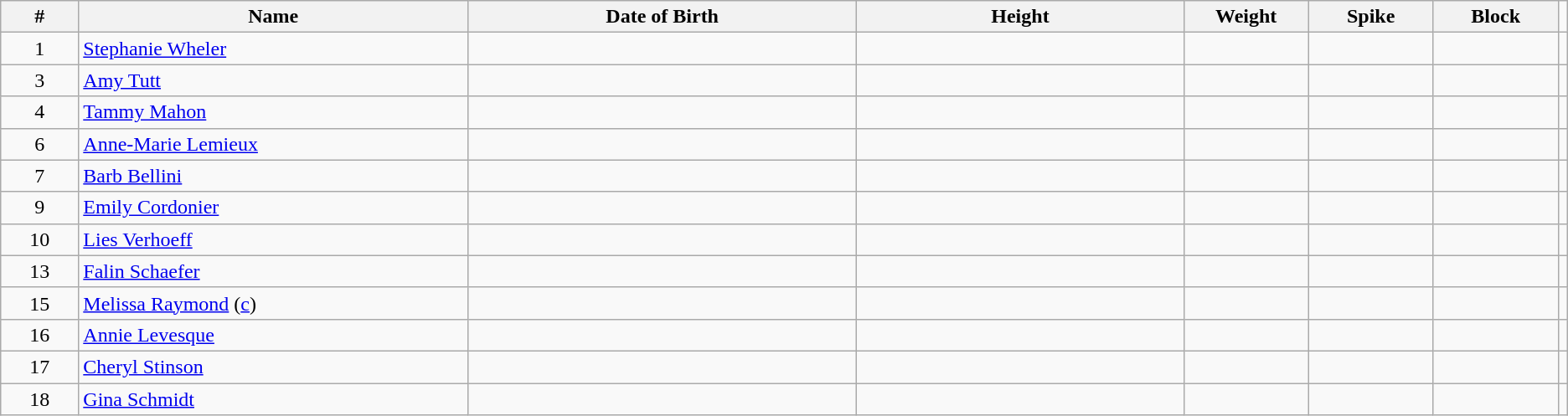<table class="wikitable" style="text-align:center">
<tr>
<th width=5%>#</th>
<th width=25% align=left>Name</th>
<th width=25%>Date of Birth</th>
<th width=21%>Height</th>
<th width=8%>Weight</th>
<th width=8%>Spike</th>
<th width=8%>Block</th>
</tr>
<tr>
<td>1</td>
<td align=left><a href='#'>Stephanie Wheler</a></td>
<td></td>
<td></td>
<td></td>
<td></td>
<td></td>
<td></td>
</tr>
<tr>
<td>3</td>
<td align=left><a href='#'>Amy Tutt</a></td>
<td></td>
<td></td>
<td></td>
<td></td>
<td></td>
<td></td>
</tr>
<tr>
<td>4</td>
<td align=left><a href='#'>Tammy Mahon</a></td>
<td></td>
<td></td>
<td></td>
<td></td>
<td></td>
<td></td>
</tr>
<tr>
<td>6</td>
<td align=left><a href='#'>Anne-Marie Lemieux</a></td>
<td></td>
<td></td>
<td></td>
<td></td>
<td></td>
<td></td>
</tr>
<tr>
<td>7</td>
<td align=left><a href='#'>Barb Bellini</a></td>
<td></td>
<td></td>
<td></td>
<td></td>
<td></td>
<td></td>
</tr>
<tr>
<td>9</td>
<td align=left><a href='#'>Emily Cordonier</a></td>
<td></td>
<td></td>
<td></td>
<td></td>
<td></td>
<td></td>
</tr>
<tr>
<td>10</td>
<td align=left><a href='#'>Lies Verhoeff</a></td>
<td></td>
<td></td>
<td></td>
<td></td>
<td></td>
<td></td>
</tr>
<tr>
<td>13</td>
<td align=left><a href='#'>Falin Schaefer</a></td>
<td></td>
<td></td>
<td></td>
<td></td>
<td></td>
<td></td>
</tr>
<tr>
<td>15</td>
<td align=left><a href='#'>Melissa Raymond</a> (<a href='#'>c</a>)</td>
<td></td>
<td></td>
<td></td>
<td></td>
<td></td>
<td></td>
</tr>
<tr>
<td>16</td>
<td align=left><a href='#'>Annie Levesque</a></td>
<td></td>
<td></td>
<td></td>
<td></td>
<td></td>
<td></td>
</tr>
<tr>
<td>17</td>
<td align=left><a href='#'>Cheryl Stinson</a></td>
<td></td>
<td></td>
<td></td>
<td></td>
<td></td>
<td></td>
</tr>
<tr>
<td>18</td>
<td align=left><a href='#'>Gina Schmidt</a></td>
<td></td>
<td></td>
<td></td>
<td></td>
<td></td>
<td></td>
</tr>
</table>
